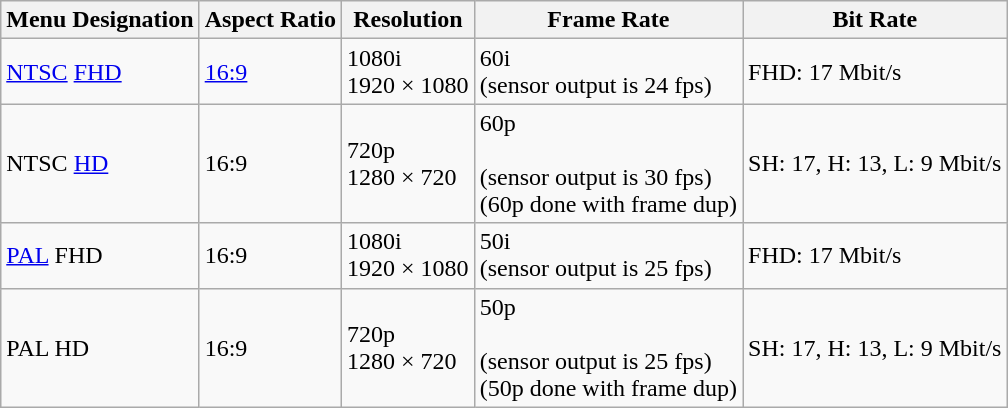<table class="wikitable plainlinks" border="1">
<tr>
<th>Menu Designation</th>
<th>Aspect Ratio</th>
<th>Resolution</th>
<th>Frame Rate</th>
<th>Bit Rate</th>
</tr>
<tr>
<td><a href='#'>NTSC</a> <a href='#'>FHD</a></td>
<td><a href='#'>16:9</a></td>
<td>1080i<br>1920 × 1080</td>
<td>60i<br>(sensor output is 24 fps)</td>
<td>FHD: 17 Mbit/s</td>
</tr>
<tr>
<td>NTSC <a href='#'>HD</a></td>
<td>16:9</td>
<td>720p<br>1280 × 720</td>
<td>60p<br><br>(sensor output is 30 fps)<br>
(60p done with frame dup)</td>
<td>SH: 17, H: 13, L: 9 Mbit/s</td>
</tr>
<tr>
<td><a href='#'>PAL</a> FHD</td>
<td>16:9</td>
<td>1080i<br>1920 × 1080</td>
<td>50i<br>(sensor output is 25 fps)</td>
<td>FHD: 17 Mbit/s</td>
</tr>
<tr>
<td>PAL HD</td>
<td>16:9</td>
<td>720p<br>1280 × 720</td>
<td>50p<br><br>(sensor output is 25 fps)<br>
(50p done with frame dup)</td>
<td>SH: 17, H: 13, L: 9 Mbit/s</td>
</tr>
</table>
